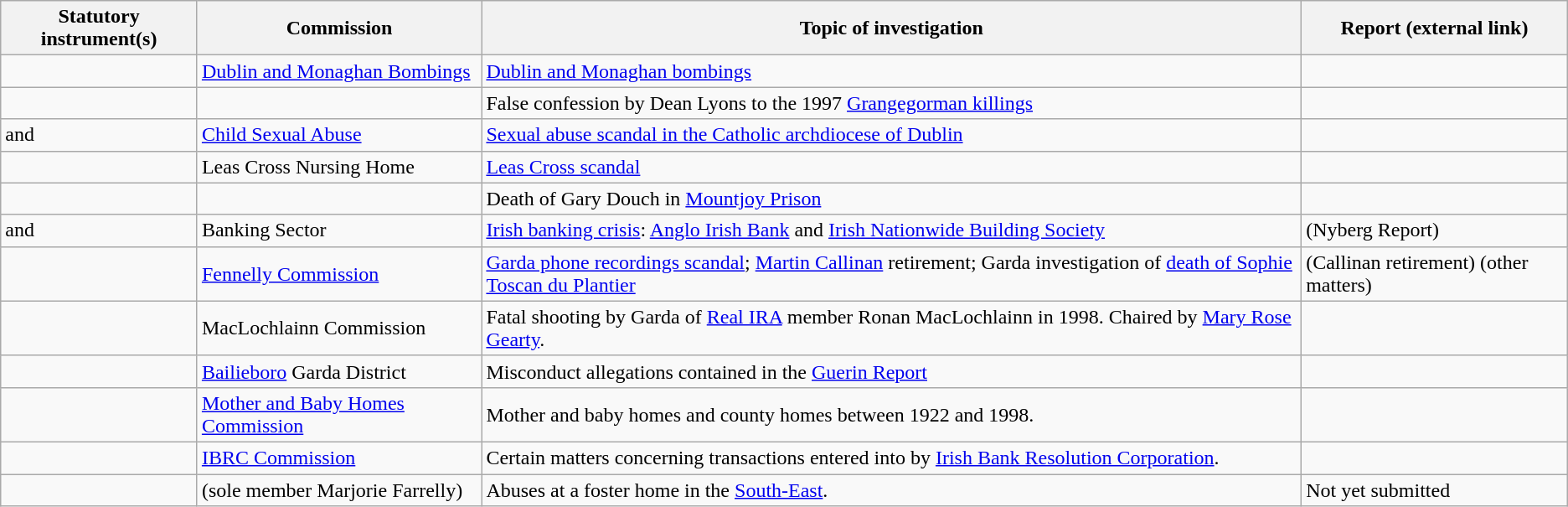<table class="wikitable sortable">
<tr>
<th>Statutory instrument(s)</th>
<th>Commission</th>
<th>Topic of investigation</th>
<th>Report (external link)</th>
</tr>
<tr>
<td>  </td>
<td><a href='#'>Dublin and Monaghan Bombings</a></td>
<td><a href='#'>Dublin and Monaghan bombings</a></td>
<td></td>
</tr>
<tr>
<td>  </td>
<td></td>
<td>False confession by Dean Lyons to the 1997 <a href='#'>Grangegorman killings</a></td>
<td></td>
</tr>
<tr>
<td>   and </td>
<td><a href='#'>Child Sexual Abuse</a></td>
<td><a href='#'>Sexual abuse scandal in the Catholic archdiocese of Dublin</a></td>
<td></td>
</tr>
<tr>
<td>  </td>
<td>Leas Cross Nursing Home</td>
<td><a href='#'>Leas Cross scandal</a></td>
<td></td>
</tr>
<tr>
<td>  </td>
<td></td>
<td>Death of Gary Douch in <a href='#'>Mountjoy Prison</a></td>
<td></td>
</tr>
<tr>
<td>   and </td>
<td>Banking Sector</td>
<td><a href='#'>Irish banking crisis</a>: <a href='#'>Anglo Irish Bank</a> and <a href='#'>Irish Nationwide Building Society</a></td>
<td> (Nyberg Report)</td>
</tr>
<tr>
<td>  </td>
<td><a href='#'>Fennelly Commission</a></td>
<td><a href='#'>Garda phone recordings scandal</a>;  <a href='#'>Martin Callinan</a> retirement; Garda investigation of <a href='#'>death of Sophie Toscan du Plantier</a></td>
<td> (Callinan retirement)  (other matters)</td>
</tr>
<tr>
<td>  </td>
<td>MacLochlainn Commission</td>
<td>Fatal shooting by Garda of <a href='#'>Real IRA</a> member Ronan MacLochlainn in 1998. Chaired by <a href='#'>Mary Rose Gearty</a>.</td>
<td></td>
</tr>
<tr>
<td>  </td>
<td><a href='#'>Bailieboro</a> Garda District</td>
<td>Misconduct allegations contained in the <a href='#'>Guerin Report</a></td>
<td></td>
</tr>
<tr>
<td>  </td>
<td><a href='#'>Mother and Baby Homes Commission</a></td>
<td>Mother and baby homes and county homes between 1922 and 1998.</td>
<td></td>
</tr>
<tr>
<td>  </td>
<td><a href='#'>IBRC Commission</a></td>
<td>Certain matters concerning transactions entered into by <a href='#'>Irish Bank Resolution Corporation</a>.</td>
<td></td>
</tr>
<tr>
<td> </td>
<td>(sole member Marjorie Farrelly)</td>
<td>Abuses at a foster home in the <a href='#'>South-East</a>.</td>
<td>Not yet submitted</td>
</tr>
</table>
